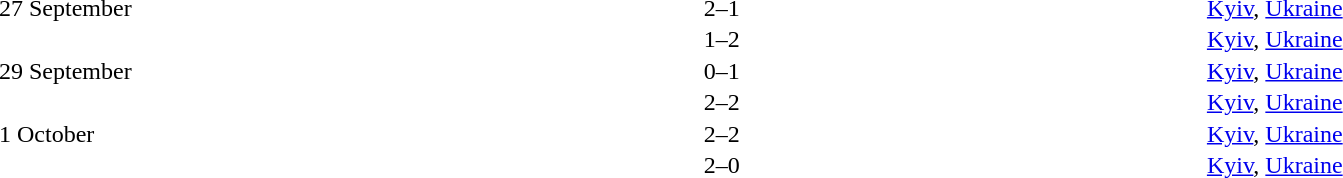<table cellspacing=1 width=85%>
<tr>
<th width=15%></th>
<th width=25%></th>
<th width=10%></th>
<th width=25%></th>
<th width=25%></th>
</tr>
<tr>
<td>27 September</td>
<td align=right></td>
<td align=center>2–1</td>
<td></td>
<td><a href='#'>Kyiv</a>, <a href='#'>Ukraine</a></td>
</tr>
<tr>
<td></td>
<td align=right></td>
<td align=center>1–2</td>
<td></td>
<td><a href='#'>Kyiv</a>, <a href='#'>Ukraine</a></td>
</tr>
<tr>
<td>29 September</td>
<td align=right></td>
<td align=center>0–1</td>
<td></td>
<td><a href='#'>Kyiv</a>, <a href='#'>Ukraine</a></td>
</tr>
<tr>
<td></td>
<td align=right></td>
<td align=center>2–2</td>
<td></td>
<td><a href='#'>Kyiv</a>, <a href='#'>Ukraine</a></td>
</tr>
<tr>
<td>1 October</td>
<td align=right></td>
<td align=center>2–2</td>
<td></td>
<td><a href='#'>Kyiv</a>, <a href='#'>Ukraine</a></td>
</tr>
<tr>
<td></td>
<td align=right></td>
<td align=center>2–0</td>
<td></td>
<td><a href='#'>Kyiv</a>, <a href='#'>Ukraine</a></td>
</tr>
</table>
